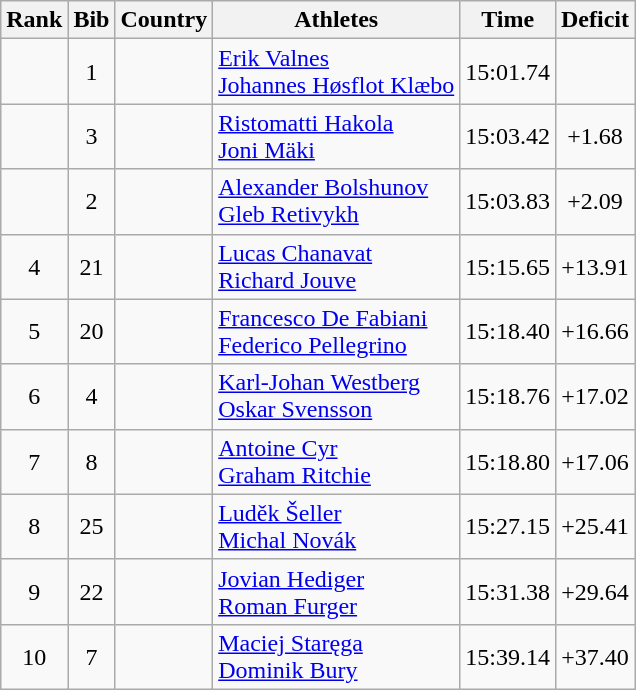<table class="wikitable sortable" style="text-align:center">
<tr>
<th>Rank</th>
<th>Bib</th>
<th>Country</th>
<th>Athletes</th>
<th>Time</th>
<th>Deficit</th>
</tr>
<tr>
<td></td>
<td>1</td>
<td align=left></td>
<td align=left><a href='#'>Erik Valnes</a><br><a href='#'>Johannes Høsflot Klæbo</a></td>
<td>15:01.74</td>
<td></td>
</tr>
<tr>
<td></td>
<td>3</td>
<td align=left></td>
<td align=left><a href='#'>Ristomatti Hakola</a><br><a href='#'>Joni Mäki</a></td>
<td>15:03.42</td>
<td>+1.68</td>
</tr>
<tr>
<td></td>
<td>2</td>
<td align=left></td>
<td align=left><a href='#'>Alexander Bolshunov</a><br><a href='#'>Gleb Retivykh</a></td>
<td>15:03.83</td>
<td>+2.09</td>
</tr>
<tr>
<td>4</td>
<td>21</td>
<td align=left></td>
<td align=left><a href='#'>Lucas Chanavat</a><br><a href='#'>Richard Jouve</a></td>
<td>15:15.65</td>
<td>+13.91</td>
</tr>
<tr>
<td>5</td>
<td>20</td>
<td align=left></td>
<td align=left><a href='#'>Francesco De Fabiani</a><br><a href='#'>Federico Pellegrino</a></td>
<td>15:18.40</td>
<td>+16.66</td>
</tr>
<tr>
<td>6</td>
<td>4</td>
<td align=left></td>
<td align=left><a href='#'>Karl-Johan Westberg</a><br><a href='#'>Oskar Svensson</a></td>
<td>15:18.76</td>
<td>+17.02</td>
</tr>
<tr>
<td>7</td>
<td>8</td>
<td align=left></td>
<td align=left><a href='#'>Antoine Cyr</a><br><a href='#'>Graham Ritchie</a></td>
<td>15:18.80</td>
<td>+17.06</td>
</tr>
<tr>
<td>8</td>
<td>25</td>
<td align=left></td>
<td align=left><a href='#'>Luděk Šeller</a><br><a href='#'>Michal Novák</a></td>
<td>15:27.15</td>
<td>+25.41</td>
</tr>
<tr>
<td>9</td>
<td>22</td>
<td align=left></td>
<td align=left><a href='#'>Jovian Hediger</a><br><a href='#'>Roman Furger</a></td>
<td>15:31.38</td>
<td>+29.64</td>
</tr>
<tr>
<td>10</td>
<td>7</td>
<td align=left></td>
<td align=left><a href='#'>Maciej Staręga</a><br><a href='#'>Dominik Bury</a></td>
<td>15:39.14</td>
<td>+37.40</td>
</tr>
</table>
